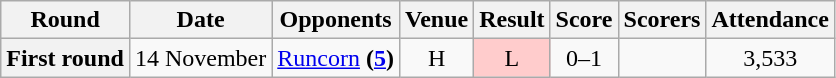<table class="wikitable" style="text-align:center">
<tr>
<th>Round</th>
<th>Date</th>
<th>Opponents</th>
<th>Venue</th>
<th>Result</th>
<th>Score</th>
<th>Scorers</th>
<th>Attendance</th>
</tr>
<tr>
<th>First round</th>
<td>14 November</td>
<td><a href='#'>Runcorn</a> <strong>(<a href='#'>5</a>)</strong></td>
<td>H</td>
<td style="background-color:#FFCCCC">L</td>
<td>0–1</td>
<td align="left"></td>
<td>3,533</td>
</tr>
</table>
